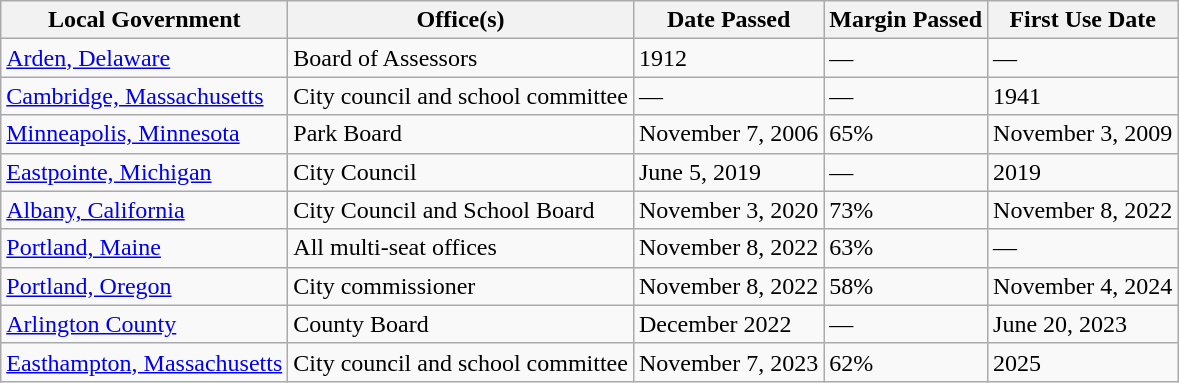<table class="wikitable">
<tr>
<th>Local Government</th>
<th>Office(s)</th>
<th>Date Passed</th>
<th>Margin Passed</th>
<th>First Use Date</th>
</tr>
<tr>
<td><a href='#'>Arden, Delaware</a></td>
<td>Board of Assessors</td>
<td>1912</td>
<td>—</td>
<td>—</td>
</tr>
<tr>
<td><a href='#'>Cambridge, Massachusetts</a></td>
<td>City council and school committee</td>
<td>—</td>
<td>—</td>
<td>1941</td>
</tr>
<tr>
<td><a href='#'>Minneapolis, Minnesota</a></td>
<td>Park Board</td>
<td>November 7, 2006</td>
<td>65%</td>
<td>November 3, 2009</td>
</tr>
<tr>
<td><a href='#'>Eastpointe, Michigan</a></td>
<td>City Council</td>
<td>June 5, 2019</td>
<td>—</td>
<td>2019</td>
</tr>
<tr>
<td><a href='#'>Albany, California</a></td>
<td>City Council and School Board</td>
<td>November 3, 2020</td>
<td>73%</td>
<td>November 8, 2022</td>
</tr>
<tr>
<td><a href='#'>Portland, Maine</a></td>
<td>All multi-seat offices</td>
<td>November 8, 2022</td>
<td>63%</td>
<td>—</td>
</tr>
<tr>
<td><a href='#'>Portland, Oregon</a></td>
<td>City commissioner</td>
<td>November 8, 2022</td>
<td>58%</td>
<td>November 4, 2024</td>
</tr>
<tr>
<td><a href='#'>Arlington County</a></td>
<td>County Board</td>
<td>December 2022</td>
<td>—</td>
<td>June 20, 2023</td>
</tr>
<tr>
<td><a href='#'>Easthampton, Massachusetts</a></td>
<td>City council and school committee</td>
<td>November 7, 2023</td>
<td>62%</td>
<td>2025</td>
</tr>
</table>
